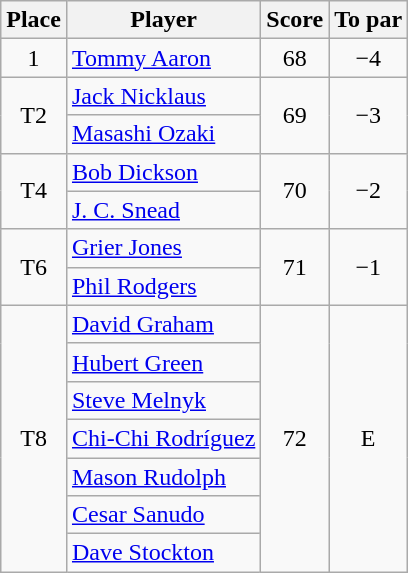<table class="wikitable">
<tr>
<th>Place</th>
<th>Player</th>
<th>Score</th>
<th>To par</th>
</tr>
<tr>
<td align="center">1</td>
<td> <a href='#'>Tommy Aaron</a></td>
<td align="center">68</td>
<td align="center">−4</td>
</tr>
<tr>
<td rowspan=2 align="center">T2</td>
<td> <a href='#'>Jack Nicklaus</a></td>
<td rowspan=2 align="center">69</td>
<td rowspan=2 align="center">−3</td>
</tr>
<tr>
<td> <a href='#'>Masashi Ozaki</a></td>
</tr>
<tr>
<td rowspan=2 align="center">T4</td>
<td> <a href='#'>Bob Dickson</a></td>
<td rowspan=2 align="center">70</td>
<td rowspan=2 align="center">−2</td>
</tr>
<tr>
<td> <a href='#'>J. C. Snead</a></td>
</tr>
<tr>
<td rowspan=2 align="center">T6</td>
<td> <a href='#'>Grier Jones</a></td>
<td rowspan=2 align="center">71</td>
<td rowspan=2 align="center">−1</td>
</tr>
<tr>
<td> <a href='#'>Phil Rodgers</a></td>
</tr>
<tr>
<td rowspan=7 align="center">T8</td>
<td> <a href='#'>David Graham</a></td>
<td rowspan=7 align="center">72</td>
<td rowspan=7 align="center">E</td>
</tr>
<tr>
<td> <a href='#'>Hubert Green</a></td>
</tr>
<tr>
<td> <a href='#'>Steve Melnyk</a></td>
</tr>
<tr>
<td> <a href='#'>Chi-Chi Rodríguez</a></td>
</tr>
<tr>
<td> <a href='#'>Mason Rudolph</a></td>
</tr>
<tr>
<td> <a href='#'>Cesar Sanudo</a></td>
</tr>
<tr>
<td> <a href='#'>Dave Stockton</a></td>
</tr>
</table>
